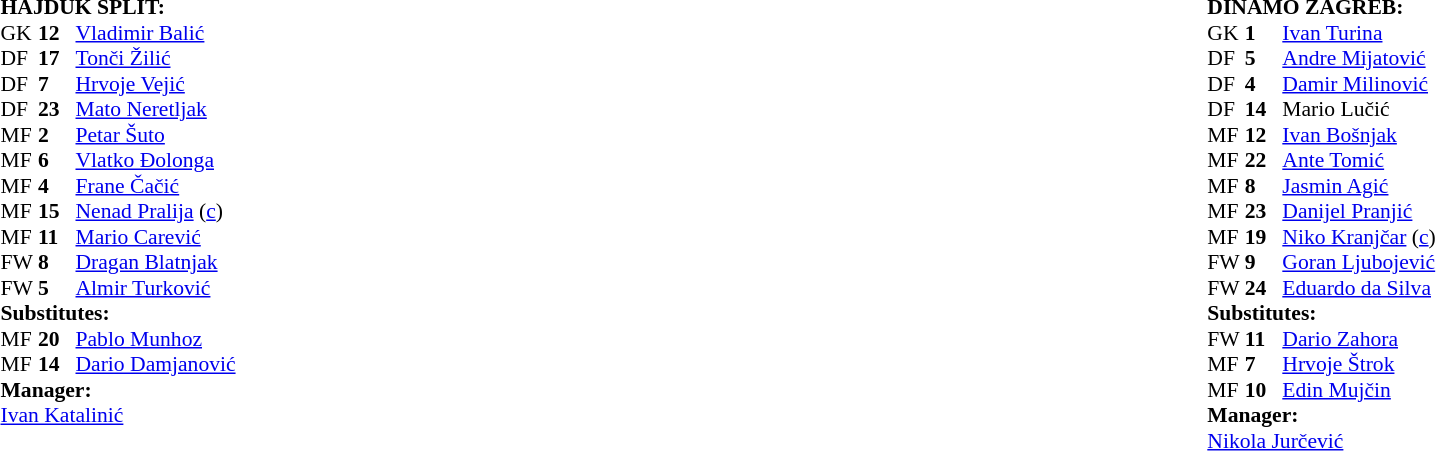<table width="100%">
<tr>
<td valign="top" width="40%"><br><table style="font-size:90%" cellspacing="0" cellpadding="0">
<tr>
<td colspan=4><strong>HAJDUK SPLIT:</strong></td>
</tr>
<tr>
<th width="25"></th>
<th width="25"></th>
<th width="125"></th>
<th width="35"></th>
</tr>
<tr>
<td>GK</td>
<td><strong>12</strong></td>
<td> <a href='#'>Vladimir Balić</a></td>
</tr>
<tr>
<td>DF</td>
<td><strong>17</strong></td>
<td> <a href='#'>Tonči Žilić</a></td>
</tr>
<tr>
<td>DF</td>
<td><strong>7</strong></td>
<td> <a href='#'>Hrvoje Vejić</a></td>
<td></td>
<td></td>
</tr>
<tr>
<td>DF</td>
<td><strong>23</strong></td>
<td> <a href='#'>Mato Neretljak</a></td>
<td></td>
<td></td>
</tr>
<tr>
<td>MF</td>
<td><strong>2</strong></td>
<td> <a href='#'>Petar Šuto</a></td>
</tr>
<tr>
<td>MF</td>
<td><strong>6</strong></td>
<td> <a href='#'>Vlatko Đolonga</a></td>
<td></td>
<td></td>
</tr>
<tr>
<td>MF</td>
<td><strong>4</strong></td>
<td> <a href='#'>Frane Čačić</a></td>
</tr>
<tr>
<td>MF</td>
<td><strong>15</strong></td>
<td> <a href='#'>Nenad Pralija</a> (<a href='#'>c</a>)</td>
</tr>
<tr>
<td>MF</td>
<td><strong>11</strong></td>
<td> <a href='#'>Mario Carević</a></td>
<td></td>
<td></td>
</tr>
<tr>
<td>FW</td>
<td><strong>8</strong></td>
<td> <a href='#'>Dragan Blatnjak</a></td>
</tr>
<tr>
<td>FW</td>
<td><strong>5</strong></td>
<td> <a href='#'>Almir Turković</a></td>
<td></td>
<td></td>
</tr>
<tr>
<td colspan=3><strong>Substitutes:</strong></td>
</tr>
<tr>
<td>MF</td>
<td><strong>20</strong></td>
<td> <a href='#'>Pablo Munhoz</a></td>
<td></td>
<td></td>
</tr>
<tr>
<td>MF</td>
<td><strong>14</strong></td>
<td> <a href='#'>Dario Damjanović</a></td>
<td></td>
<td></td>
</tr>
<tr>
<td colspan=3><strong>Manager:</strong></td>
</tr>
<tr>
<td colspan=4> <a href='#'>Ivan Katalinić</a></td>
</tr>
</table>
</td>
<td valign="top" width="50%"><br><table style="font-size: 90%" cellspacing="0" cellpadding="0" align="center">
<tr>
<td colspan=4><strong>DINAMO ZAGREB:</strong></td>
</tr>
<tr>
<th width="25"></th>
<th width="25"></th>
<th width="125"></th>
<th width="35"></th>
</tr>
<tr>
<td>GK</td>
<td><strong>1</strong></td>
<td> <a href='#'>Ivan Turina</a></td>
</tr>
<tr>
<td>DF</td>
<td><strong>5</strong></td>
<td> <a href='#'>Andre Mijatović</a></td>
<td></td>
<td></td>
</tr>
<tr>
<td>DF</td>
<td><strong>4</strong></td>
<td> <a href='#'>Damir Milinović</a></td>
</tr>
<tr>
<td>DF</td>
<td><strong>14</strong></td>
<td> Mario Lučić</td>
<td></td>
<td></td>
</tr>
<tr>
<td>MF</td>
<td><strong>12</strong></td>
<td> <a href='#'>Ivan Bošnjak</a></td>
<td></td>
<td></td>
</tr>
<tr>
<td>MF</td>
<td><strong>22</strong></td>
<td> <a href='#'>Ante Tomić</a></td>
<td></td>
<td></td>
</tr>
<tr>
<td>MF</td>
<td><strong>8</strong></td>
<td> <a href='#'>Jasmin Agić</a></td>
</tr>
<tr>
<td>MF</td>
<td><strong>23</strong></td>
<td> <a href='#'>Danijel Pranjić</a></td>
</tr>
<tr>
<td>MF</td>
<td><strong>19</strong></td>
<td> <a href='#'>Niko Kranjčar</a> (<a href='#'>c</a>)</td>
</tr>
<tr>
<td>FW</td>
<td><strong>9</strong></td>
<td> <a href='#'>Goran Ljubojević</a></td>
<td></td>
<td></td>
</tr>
<tr>
<td>FW</td>
<td><strong>24</strong></td>
<td> <a href='#'>Eduardo da Silva</a></td>
</tr>
<tr>
<td colspan=3><strong>Substitutes:</strong></td>
</tr>
<tr>
<td>FW</td>
<td><strong>11</strong></td>
<td> <a href='#'>Dario Zahora</a></td>
<td></td>
<td></td>
</tr>
<tr>
<td>MF</td>
<td><strong>7</strong></td>
<td> <a href='#'>Hrvoje Štrok</a></td>
<td></td>
<td></td>
<td></td>
<td></td>
</tr>
<tr>
<td>MF</td>
<td><strong>10</strong></td>
<td> <a href='#'>Edin Mujčin</a></td>
<td></td>
<td></td>
</tr>
<tr>
<td colspan=3><strong>Manager:</strong></td>
</tr>
<tr>
<td colspan=4> <a href='#'>Nikola Jurčević</a></td>
</tr>
</table>
</td>
</tr>
</table>
